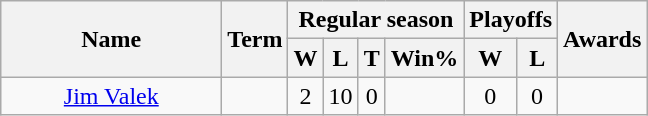<table class="wikitable">
<tr>
<th rowspan="2" style="width:140px;">Name</th>
<th rowspan="2">Term</th>
<th colspan="4">Regular season</th>
<th colspan="2">Playoffs</th>
<th rowspan="2">Awards</th>
</tr>
<tr>
<th>W</th>
<th>L</th>
<th>T</th>
<th>Win%</th>
<th>W</th>
<th>L</th>
</tr>
<tr>
<td style="text-align:center;"><a href='#'>Jim Valek</a></td>
<td style="text-align:center;"></td>
<td style="text-align:center;">2</td>
<td style="text-align:center;">10</td>
<td style="text-align:center;">0</td>
<td style="text-align:center;"></td>
<td style="text-align:center;">0</td>
<td style="text-align:center;">0</td>
<td style="text-align:center;"></td>
</tr>
</table>
